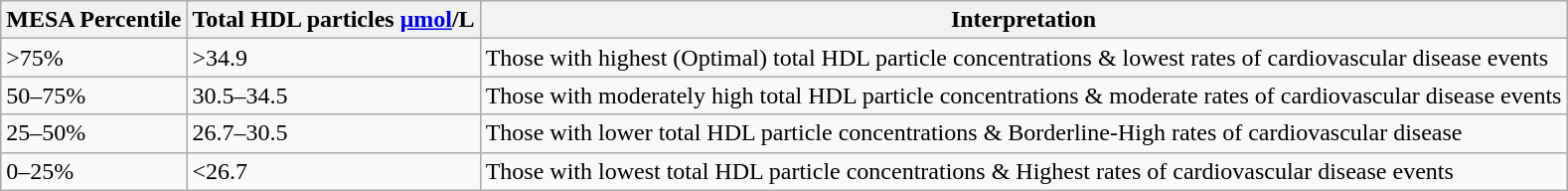<table class="wikitable">
<tr>
<th>MESA Percentile</th>
<th>Total HDL particles <a href='#'>μmol</a>/L</th>
<th>Interpretation</th>
</tr>
<tr>
<td>>75%</td>
<td>>34.9</td>
<td>Those with highest (Optimal) total HDL particle concentrations & lowest rates of cardiovascular disease events</td>
</tr>
<tr>
<td>50–75%</td>
<td>30.5–34.5</td>
<td>Those with moderately high total HDL particle concentrations & moderate rates of cardiovascular disease events</td>
</tr>
<tr>
<td>25–50%</td>
<td>26.7–30.5</td>
<td>Those with lower total HDL particle concentrations & Borderline-High rates of cardiovascular disease</td>
</tr>
<tr>
<td>0–25%</td>
<td><26.7</td>
<td>Those with lowest total HDL particle concentrations & Highest rates of cardiovascular disease events</td>
</tr>
</table>
